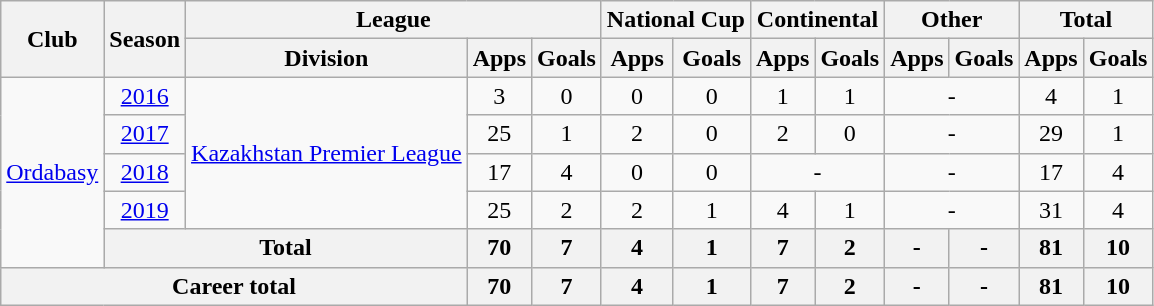<table class="wikitable" style="text-align: center">
<tr>
<th rowspan="2">Club</th>
<th rowspan="2">Season</th>
<th colspan="3">League</th>
<th colspan="2">National Cup</th>
<th colspan="2">Continental</th>
<th colspan="2">Other</th>
<th colspan="2">Total</th>
</tr>
<tr>
<th>Division</th>
<th>Apps</th>
<th>Goals</th>
<th>Apps</th>
<th>Goals</th>
<th>Apps</th>
<th>Goals</th>
<th>Apps</th>
<th>Goals</th>
<th>Apps</th>
<th>Goals</th>
</tr>
<tr>
<td rowspan="5"><a href='#'>Ordabasy</a></td>
<td><a href='#'>2016</a></td>
<td rowspan="4"><a href='#'>Kazakhstan Premier League</a></td>
<td>3</td>
<td>0</td>
<td>0</td>
<td>0</td>
<td>1</td>
<td>1</td>
<td colspan="2">-</td>
<td>4</td>
<td>1</td>
</tr>
<tr>
<td><a href='#'>2017</a></td>
<td>25</td>
<td>1</td>
<td>2</td>
<td>0</td>
<td>2</td>
<td>0</td>
<td colspan="2">-</td>
<td>29</td>
<td>1</td>
</tr>
<tr>
<td><a href='#'>2018</a></td>
<td>17</td>
<td>4</td>
<td>0</td>
<td>0</td>
<td colspan="2">-</td>
<td colspan="2">-</td>
<td>17</td>
<td>4</td>
</tr>
<tr>
<td><a href='#'>2019</a></td>
<td>25</td>
<td>2</td>
<td>2</td>
<td>1</td>
<td>4</td>
<td>1</td>
<td colspan="2">-</td>
<td>31</td>
<td>4</td>
</tr>
<tr>
<th colspan="2">Total</th>
<th>70</th>
<th>7</th>
<th>4</th>
<th>1</th>
<th>7</th>
<th>2</th>
<th>-</th>
<th>-</th>
<th>81</th>
<th>10</th>
</tr>
<tr>
<th colspan="3">Career total</th>
<th>70</th>
<th>7</th>
<th>4</th>
<th>1</th>
<th>7</th>
<th>2</th>
<th>-</th>
<th>-</th>
<th>81</th>
<th>10</th>
</tr>
</table>
